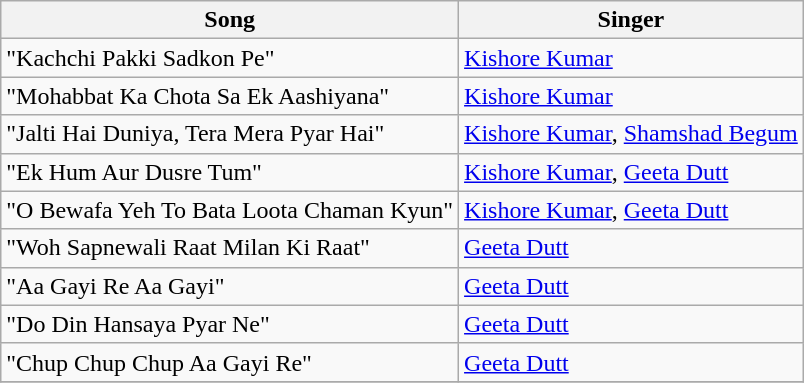<table class="wikitable">
<tr>
<th>Song</th>
<th>Singer</th>
</tr>
<tr>
<td>"Kachchi Pakki Sadkon Pe"</td>
<td><a href='#'>Kishore Kumar</a></td>
</tr>
<tr>
<td>"Mohabbat Ka Chota Sa Ek Aashiyana"</td>
<td><a href='#'>Kishore Kumar</a></td>
</tr>
<tr>
<td>"Jalti Hai Duniya, Tera Mera Pyar Hai"</td>
<td><a href='#'>Kishore Kumar</a>, <a href='#'>Shamshad Begum</a></td>
</tr>
<tr>
<td>"Ek Hum Aur Dusre Tum"</td>
<td><a href='#'>Kishore Kumar</a>, <a href='#'>Geeta Dutt</a></td>
</tr>
<tr>
<td>"O Bewafa Yeh To Bata Loota Chaman Kyun"</td>
<td><a href='#'>Kishore Kumar</a>, <a href='#'>Geeta Dutt</a></td>
</tr>
<tr>
<td>"Woh Sapnewali Raat Milan Ki Raat"</td>
<td><a href='#'>Geeta Dutt</a></td>
</tr>
<tr>
<td>"Aa Gayi Re Aa Gayi"</td>
<td><a href='#'>Geeta Dutt</a></td>
</tr>
<tr>
<td>"Do Din Hansaya Pyar Ne"</td>
<td><a href='#'>Geeta Dutt</a></td>
</tr>
<tr>
<td>"Chup Chup Chup Aa Gayi Re"</td>
<td><a href='#'>Geeta Dutt</a></td>
</tr>
<tr>
</tr>
</table>
